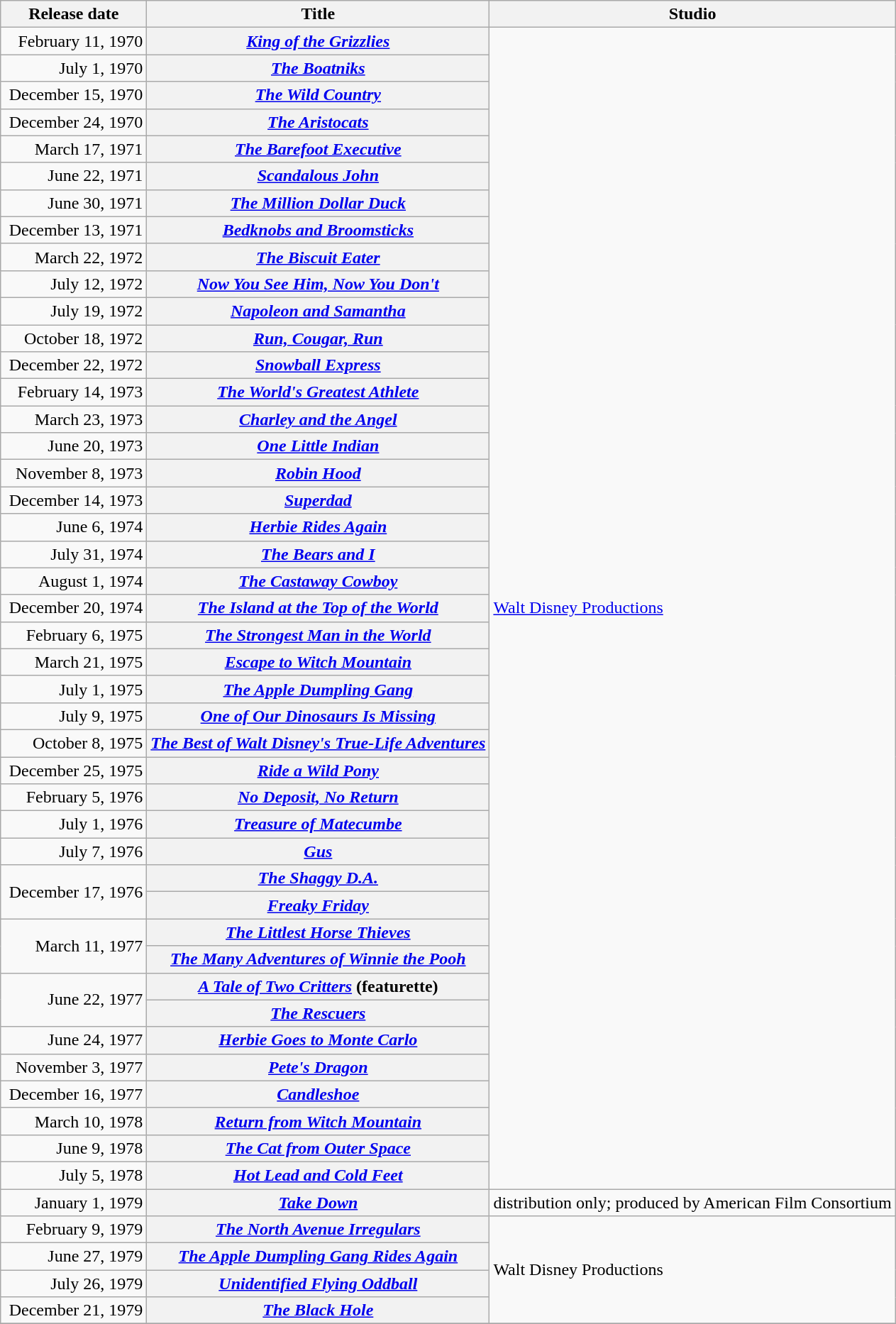<table class="wikitable plainrowheaders sortable">
<tr>
<th scope="col" style="width:130px;">Release date</th>
<th scope="col">Title</th>
<th scope="col">Studio</th>
</tr>
<tr>
<td style="text-align:right;">February 11, 1970</td>
<th scope="row"><em><a href='#'>King of the Grizzlies</a></em></th>
<td rowspan="43"><a href='#'>Walt Disney Productions</a></td>
</tr>
<tr>
<td style="text-align:right;">July 1, 1970</td>
<th scope="row"><em><a href='#'>The Boatniks</a></em></th>
</tr>
<tr>
<td style="text-align:right;">December 15, 1970</td>
<th scope="row"><em><a href='#'>The Wild Country</a></em></th>
</tr>
<tr>
<td style="text-align:right;">December 24, 1970</td>
<th scope="row"><em><a href='#'>The Aristocats</a></em></th>
</tr>
<tr>
<td style="text-align:right;">March 17, 1971</td>
<th scope="row"><em><a href='#'>The Barefoot Executive</a></em></th>
</tr>
<tr>
<td style="text-align:right;">June 22, 1971</td>
<th scope="row"><em><a href='#'>Scandalous John</a></em></th>
</tr>
<tr>
<td style="text-align:right;">June 30, 1971</td>
<th scope="row"><em><a href='#'>The Million Dollar Duck</a></em></th>
</tr>
<tr>
<td style="text-align:right;">December 13, 1971</td>
<th scope="row"><em><a href='#'>Bedknobs and Broomsticks</a></em></th>
</tr>
<tr>
<td style="text-align:right;">March 22, 1972</td>
<th scope="row"><em><a href='#'>The Biscuit Eater</a></em></th>
</tr>
<tr>
<td style="text-align:right;">July 12, 1972</td>
<th scope="row"><em><a href='#'>Now You See Him, Now You Don't</a></em></th>
</tr>
<tr>
<td style="text-align:right;">July 19, 1972</td>
<th scope="row"><em><a href='#'>Napoleon and Samantha</a></em></th>
</tr>
<tr>
<td style="text-align:right;">October 18, 1972</td>
<th scope="row"><em><a href='#'>Run, Cougar, Run</a></em></th>
</tr>
<tr>
<td style="text-align:right;">December 22, 1972</td>
<th scope="row"><em><a href='#'>Snowball Express</a></em></th>
</tr>
<tr>
<td style="text-align:right;">February 14, 1973</td>
<th scope="row"><em><a href='#'>The World's Greatest Athlete</a></em></th>
</tr>
<tr>
<td style="text-align:right;">March 23, 1973</td>
<th scope="row"><em><a href='#'>Charley and the Angel</a></em></th>
</tr>
<tr>
<td style="text-align:right;">June 20, 1973</td>
<th scope="row"><em><a href='#'>One Little Indian</a></em></th>
</tr>
<tr>
<td style="text-align:right;">November 8, 1973</td>
<th scope="row"><em><a href='#'>Robin Hood</a></em></th>
</tr>
<tr>
<td style="text-align:right;">December 14, 1973</td>
<th scope="row"><em><a href='#'>Superdad</a></em></th>
</tr>
<tr>
<td style="text-align:right;">June 6, 1974</td>
<th scope="row"><em><a href='#'>Herbie Rides Again</a></em></th>
</tr>
<tr>
<td style="text-align:right;">July 31, 1974</td>
<th scope="row"><em><a href='#'>The Bears and I</a></em></th>
</tr>
<tr>
<td style="text-align:right;">August 1, 1974</td>
<th scope="row"><em><a href='#'>The Castaway Cowboy</a></em></th>
</tr>
<tr>
<td style="text-align:right;">December 20, 1974</td>
<th scope="row"><em><a href='#'>The Island at the Top of the World</a></em></th>
</tr>
<tr>
<td style="text-align:right;">February 6, 1975</td>
<th scope="row"><em><a href='#'>The Strongest Man in the World</a></em></th>
</tr>
<tr>
<td style="text-align:right;">March 21, 1975</td>
<th scope="row"><em><a href='#'>Escape to Witch Mountain</a></em></th>
</tr>
<tr>
<td style="text-align:right;">July 1, 1975</td>
<th scope="row"><em><a href='#'>The Apple Dumpling Gang</a></em></th>
</tr>
<tr>
<td style="text-align:right;">July 9, 1975</td>
<th scope="row"><em><a href='#'>One of Our Dinosaurs Is Missing</a></em></th>
</tr>
<tr>
<td style="text-align:right;">October 8, 1975</td>
<th scope="row"><em><a href='#'>The Best of Walt Disney's True-Life Adventures</a></em></th>
</tr>
<tr>
<td style="text-align:right;">December 25, 1975</td>
<th scope="row"><em><a href='#'>Ride a Wild Pony</a></em></th>
</tr>
<tr>
<td style="text-align:right;">February 5, 1976</td>
<th scope="row"><em><a href='#'>No Deposit, No Return</a></em></th>
</tr>
<tr>
<td style="text-align:right;">July 1, 1976</td>
<th scope="row"><em><a href='#'>Treasure of Matecumbe</a></em></th>
</tr>
<tr>
<td style="text-align:right;">July 7, 1976</td>
<th scope="row"><em><a href='#'>Gus</a></em></th>
</tr>
<tr>
<td rowspan="2" style="text-align:right;">December 17, 1976</td>
<th scope="row"><em><a href='#'>The Shaggy D.A.</a></em></th>
</tr>
<tr>
<th scope="row"><em><a href='#'>Freaky Friday</a></em></th>
</tr>
<tr>
<td rowspan="2" style="text-align:right;">March 11, 1977</td>
<th scope="row"><em><a href='#'>The Littlest Horse Thieves</a></em></th>
</tr>
<tr>
<th scope="row"><em><a href='#'>The Many Adventures of Winnie the Pooh</a></em></th>
</tr>
<tr>
<td rowspan="2" style="text-align:right;">June 22, 1977</td>
<th scope="row"><em><a href='#'>A Tale of Two Critters</a></em> (featurette)</th>
</tr>
<tr>
<th scope="row"><em><a href='#'>The Rescuers</a></em></th>
</tr>
<tr>
<td style="text-align:right;">June 24, 1977</td>
<th scope="row"><em><a href='#'>Herbie Goes to Monte Carlo</a></em></th>
</tr>
<tr>
<td style="text-align:right;">November 3, 1977</td>
<th scope="row"><em><a href='#'>Pete's Dragon</a></em></th>
</tr>
<tr>
<td style="text-align:right;">December 16, 1977</td>
<th scope="row"><em><a href='#'>Candleshoe</a></em></th>
</tr>
<tr>
<td style="text-align:right;">March 10, 1978</td>
<th scope="row"><em><a href='#'>Return from Witch Mountain</a></em></th>
</tr>
<tr>
<td style="text-align:right;">June 9, 1978</td>
<th scope="row"><em><a href='#'>The Cat from Outer Space</a></em></th>
</tr>
<tr>
<td style="text-align:right;">July 5, 1978</td>
<th scope="row"><em><a href='#'>Hot Lead and Cold Feet</a></em></th>
</tr>
<tr>
<td style="text-align:right;">January 1, 1979</td>
<th scope="row"><em><a href='#'>Take Down</a></em></th>
<td>distribution only; produced by American Film Consortium</td>
</tr>
<tr>
<td style="text-align:right;">February 9, 1979</td>
<th scope="row"><em><a href='#'>The North Avenue Irregulars</a></em></th>
<td rowspan="4">Walt Disney Productions</td>
</tr>
<tr>
<td style="text-align:right;">June 27, 1979</td>
<th scope="row"><em><a href='#'>The Apple Dumpling Gang Rides Again</a></em></th>
</tr>
<tr>
<td style="text-align:right;">July 26, 1979</td>
<th scope="row"><em><a href='#'>Unidentified Flying Oddball</a></em></th>
</tr>
<tr>
<td style="text-align:right;">December 21, 1979</td>
<th scope="row"><em><a href='#'>The Black Hole</a></em></th>
</tr>
<tr>
</tr>
</table>
